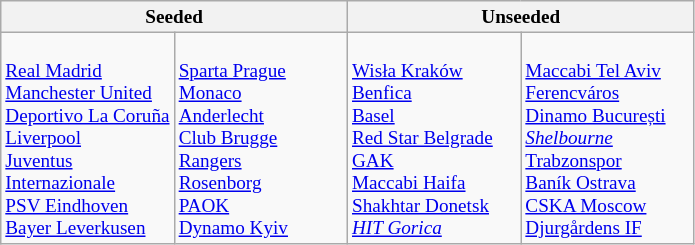<table class="wikitable" style="font-size:80%">
<tr>
<th colspan=2>Seeded</th>
<th colspan=2>Unseeded</th>
</tr>
<tr>
<td width=25% valign=top><br> <a href='#'>Real Madrid</a><br>
 <a href='#'>Manchester United</a> <br>
 <a href='#'>Deportivo La Coruña</a> <br>
 <a href='#'>Liverpool</a> <br>
 <a href='#'>Juventus</a> <br>
 <a href='#'>Internazionale</a><br>
 <a href='#'>PSV Eindhoven</a> <br>
 <a href='#'>Bayer Leverkusen</a></td>
<td width=25% valign=top><br> <a href='#'>Sparta Prague</a><br>
 <a href='#'>Monaco</a><br>
 <a href='#'>Anderlecht</a> <br>
 <a href='#'>Club Brugge</a> <br>
 <a href='#'>Rangers</a> <br>
 <a href='#'>Rosenborg</a> <br>
 <a href='#'>PAOK</a><br>
 <a href='#'>Dynamo Kyiv</a></td>
<td width=25% valign=top><br> <a href='#'>Wisła Kraków</a><br>
 <a href='#'>Benfica</a><br>
 <a href='#'>Basel</a><br>
 <a href='#'>Red Star Belgrade</a><br>
 <a href='#'>GAK</a> <br>
 <a href='#'>Maccabi Haifa</a><br>
 <a href='#'>Shakhtar Donetsk</a><br>
 <em><a href='#'>HIT Gorica</a></em></td>
<td width=25% valign=top><br> <a href='#'>Maccabi Tel Aviv</a><br>
 <a href='#'>Ferencváros</a><br>
 <a href='#'>Dinamo București</a> <br>
 <em><a href='#'>Shelbourne</a></em><br>
 <a href='#'>Trabzonspor</a> <br>
 <a href='#'>Baník Ostrava</a><br>
 <a href='#'>CSKA Moscow</a> <br>
 <a href='#'>Djurgårdens IF</a></td>
</tr>
</table>
